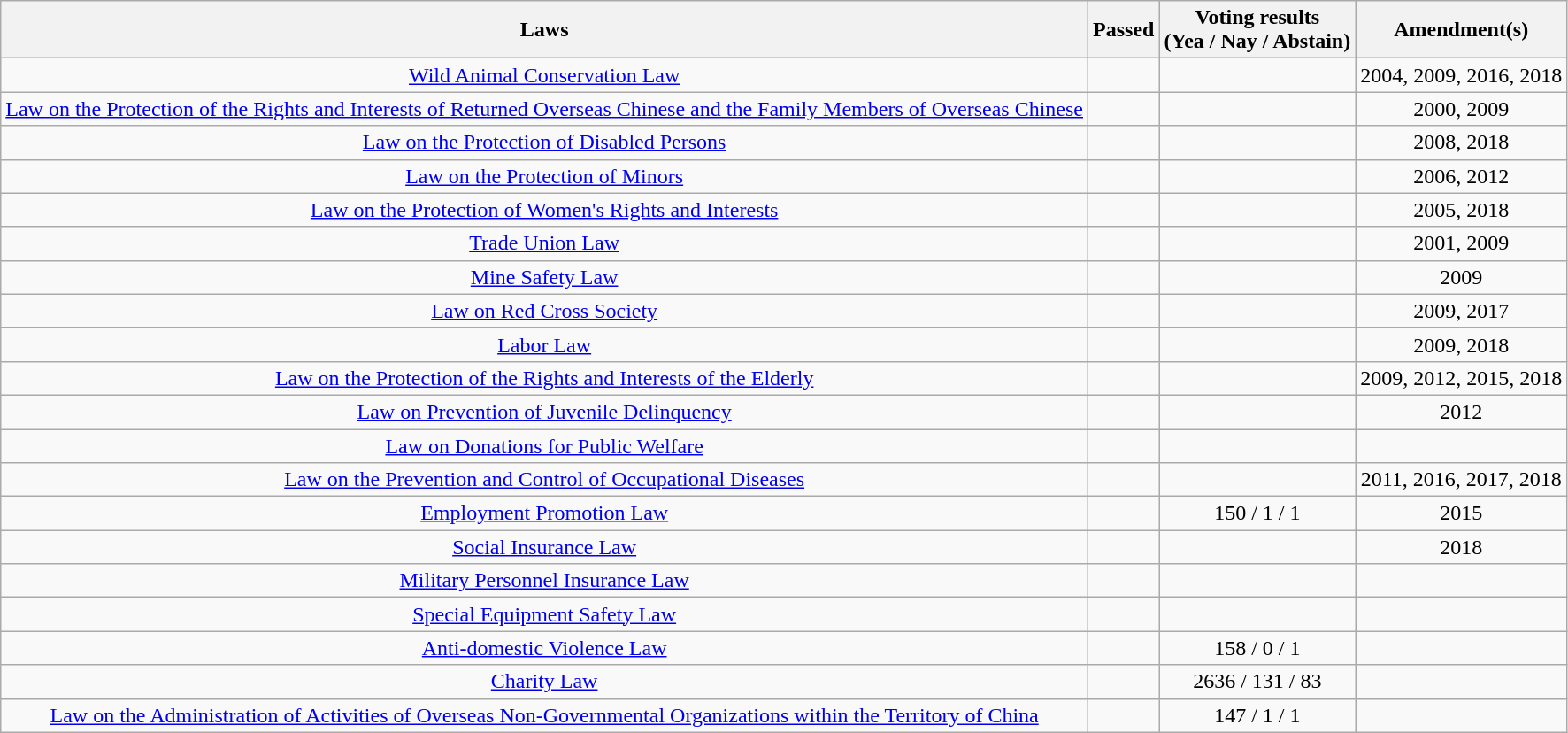<table class="wikitable" style="text-align:center">
<tr>
<th>Laws</th>
<th>Passed</th>
<th>Voting results<br>(Yea / Nay / Abstain)</th>
<th>Amendment(s)</th>
</tr>
<tr>
<td><a href='#'>Wild Animal Conservation Law</a></td>
<td></td>
<td align="center"></td>
<td>2004, 2009, 2016, 2018</td>
</tr>
<tr>
<td><a href='#'>Law on the Protection of the Rights and Interests of Returned Overseas Chinese and the Family Members of Overseas Chinese</a></td>
<td></td>
<td align="center"></td>
<td>2000, 2009</td>
</tr>
<tr>
<td><a href='#'>Law on the Protection of Disabled Persons</a></td>
<td></td>
<td align="center"></td>
<td>2008, 2018</td>
</tr>
<tr>
<td><a href='#'>Law on the Protection of Minors</a></td>
<td></td>
<td align="center"></td>
<td>2006, 2012</td>
</tr>
<tr>
<td><a href='#'>Law on the Protection of Women's Rights and Interests</a></td>
<td></td>
<td align="center"></td>
<td>2005, 2018</td>
</tr>
<tr>
<td><a href='#'>Trade Union Law</a></td>
<td></td>
<td align="center"></td>
<td>2001, 2009</td>
</tr>
<tr>
<td><a href='#'>Mine Safety Law</a></td>
<td></td>
<td align="center"></td>
<td>2009</td>
</tr>
<tr>
<td><a href='#'>Law on Red Cross Society</a></td>
<td></td>
<td align="center"></td>
<td>2009, 2017</td>
</tr>
<tr>
<td><a href='#'>Labor Law</a></td>
<td></td>
<td align="center"></td>
<td>2009, 2018</td>
</tr>
<tr>
<td><a href='#'>Law on the Protection of the Rights and Interests of the Elderly</a></td>
<td></td>
<td align="center"></td>
<td>2009, 2012, 2015, 2018</td>
</tr>
<tr>
<td><a href='#'>Law on Prevention of Juvenile Delinquency</a></td>
<td></td>
<td align="center"></td>
<td>2012</td>
</tr>
<tr>
<td><a href='#'>Law on Donations for Public Welfare</a></td>
<td></td>
<td align="center"></td>
<td></td>
</tr>
<tr>
<td><a href='#'>Law on the Prevention and Control of Occupational Diseases</a></td>
<td></td>
<td align="center"></td>
<td>2011, 2016, 2017, 2018</td>
</tr>
<tr>
<td><a href='#'>Employment Promotion Law</a></td>
<td></td>
<td align="center">150 / 1 / 1</td>
<td>2015</td>
</tr>
<tr>
<td><a href='#'>Social Insurance Law</a></td>
<td></td>
<td align="center"></td>
<td>2018</td>
</tr>
<tr>
<td><a href='#'>Military Personnel Insurance Law</a></td>
<td></td>
<td align="center"></td>
<td></td>
</tr>
<tr>
<td><a href='#'>Special Equipment Safety Law</a></td>
<td></td>
<td align="center"></td>
<td></td>
</tr>
<tr>
<td><a href='#'>Anti-domestic Violence Law</a></td>
<td></td>
<td align="center">158 / 0 / 1</td>
<td></td>
</tr>
<tr>
<td><a href='#'>Charity Law</a></td>
<td></td>
<td align="center">2636 / 131 / 83</td>
<td></td>
</tr>
<tr>
<td><a href='#'>Law on the Administration of Activities of Overseas Non-Governmental Organizations within the Territory of China</a></td>
<td></td>
<td align="center">147 / 1 / 1</td>
<td></td>
</tr>
</table>
